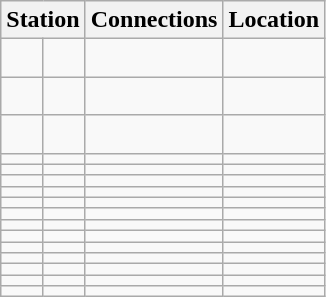<table class="wikitable">
<tr>
<th colspan="2">Station</th>
<th>Connections</th>
<th>Location</th>
</tr>
<tr>
<td></td>
<td></td>
<td><br></td>
<td></td>
</tr>
<tr>
<td></td>
<td></td>
<td><br></td>
<td></td>
</tr>
<tr>
<td></td>
<td></td>
<td><br></td>
<td></td>
</tr>
<tr>
<td></td>
<td></td>
<td></td>
<td></td>
</tr>
<tr>
<td></td>
<td></td>
<td></td>
<td></td>
</tr>
<tr>
<td></td>
<td></td>
<td></td>
<td></td>
</tr>
<tr>
<td></td>
<td></td>
<td></td>
<td></td>
</tr>
<tr>
<td></td>
<td></td>
<td></td>
<td></td>
</tr>
<tr>
<td></td>
<td></td>
<td></td>
<td></td>
</tr>
<tr>
<td></td>
<td></td>
<td></td>
<td></td>
</tr>
<tr>
<td></td>
<td></td>
<td></td>
<td></td>
</tr>
<tr>
<td></td>
<td></td>
<td></td>
<td></td>
</tr>
<tr>
<td></td>
<td></td>
<td></td>
<td></td>
</tr>
<tr>
<td></td>
<td></td>
<td></td>
<td></td>
</tr>
<tr>
<td></td>
<td></td>
<td></td>
<td></td>
</tr>
<tr>
<td></td>
<td></td>
<td></td>
<td></td>
</tr>
</table>
